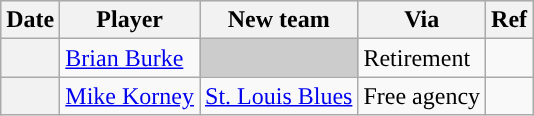<table class="wikitable plainrowheaders">
<tr style="background:#ddd; text-align:center;">
<th>Date</th>
<th>Player</th>
<th>New team</th>
<th>Via</th>
<th>Ref</th>
</tr>
<tr>
<th scope="row"></th>
<td><a href='#'>Brian Burke</a></td>
<td style="background:#ccc"></td>
<td>Retirement</td>
<td></td>
</tr>
<tr>
<th scope="row"></th>
<td><a href='#'>Mike Korney</a></td>
<td><a href='#'>St. Louis Blues</a></td>
<td>Free agency</td>
<td></td>
</tr>
</table>
